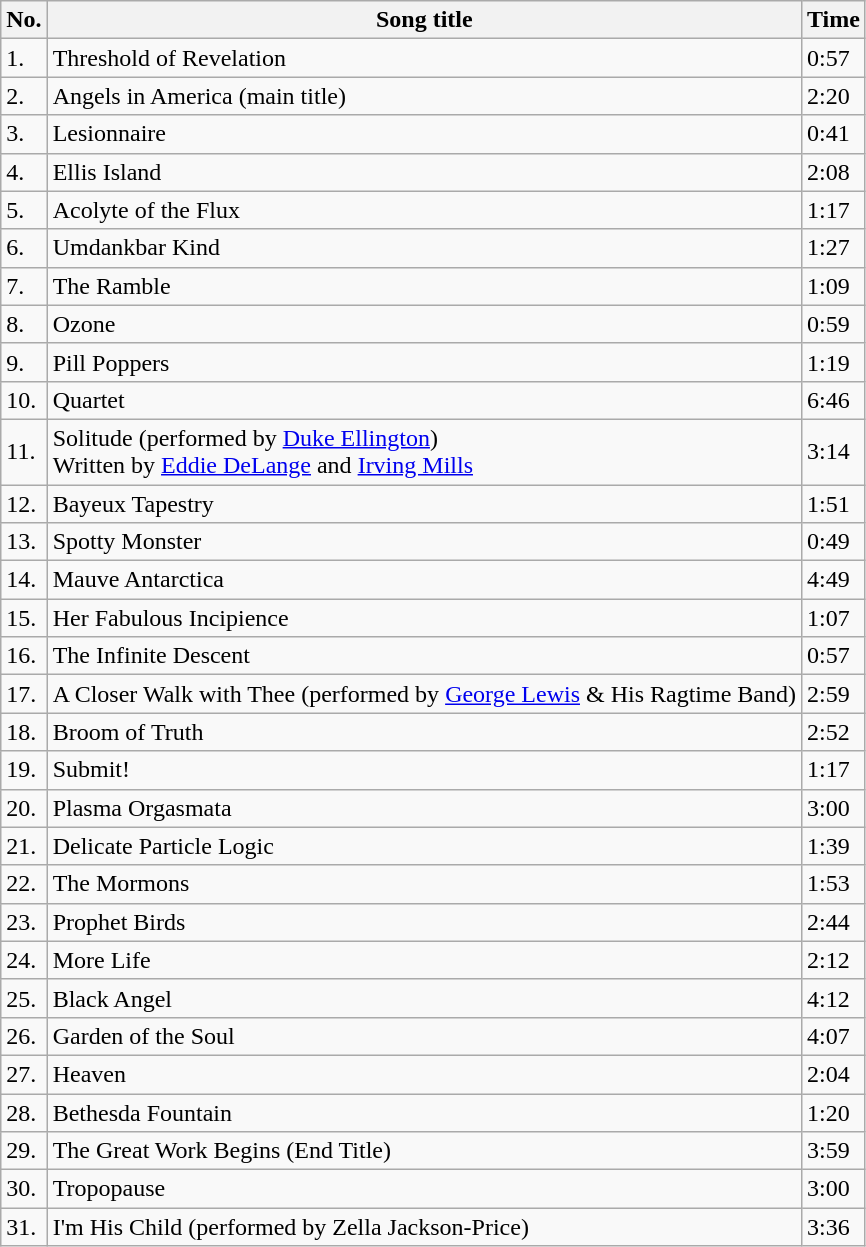<table class="wikitable">
<tr>
<th>No.</th>
<th>Song title</th>
<th>Time</th>
</tr>
<tr>
<td>1.</td>
<td>Threshold of Revelation</td>
<td>0:57</td>
</tr>
<tr>
<td>2.</td>
<td>Angels in America (main title)</td>
<td>2:20</td>
</tr>
<tr>
<td>3.</td>
<td>Lesionnaire</td>
<td>0:41</td>
</tr>
<tr>
<td>4.</td>
<td>Ellis Island</td>
<td>2:08</td>
</tr>
<tr>
<td>5.</td>
<td>Acolyte of the Flux</td>
<td>1:17</td>
</tr>
<tr>
<td>6.</td>
<td>Umdankbar Kind</td>
<td>1:27</td>
</tr>
<tr>
<td>7.</td>
<td>The Ramble</td>
<td>1:09</td>
</tr>
<tr>
<td>8.</td>
<td>Ozone</td>
<td>0:59</td>
</tr>
<tr>
<td>9.</td>
<td>Pill Poppers</td>
<td>1:19</td>
</tr>
<tr>
<td>10.</td>
<td>Quartet</td>
<td>6:46</td>
</tr>
<tr>
<td>11.</td>
<td>Solitude (performed by <a href='#'>Duke Ellington</a>)<br>Written by <a href='#'>Eddie DeLange</a> and <a href='#'>Irving Mills</a></td>
<td>3:14</td>
</tr>
<tr>
<td>12.</td>
<td>Bayeux Tapestry</td>
<td>1:51</td>
</tr>
<tr>
<td>13.</td>
<td>Spotty Monster</td>
<td>0:49</td>
</tr>
<tr>
<td>14.</td>
<td>Mauve Antarctica</td>
<td>4:49</td>
</tr>
<tr>
<td>15.</td>
<td>Her Fabulous Incipience</td>
<td>1:07</td>
</tr>
<tr>
<td>16.</td>
<td>The Infinite Descent</td>
<td>0:57</td>
</tr>
<tr>
<td>17.</td>
<td>A Closer Walk with Thee (performed by <a href='#'>George Lewis</a> & His Ragtime Band)</td>
<td>2:59</td>
</tr>
<tr>
<td>18.</td>
<td>Broom of Truth</td>
<td>2:52</td>
</tr>
<tr>
<td>19.</td>
<td>Submit!</td>
<td>1:17</td>
</tr>
<tr>
<td>20.</td>
<td>Plasma Orgasmata</td>
<td>3:00</td>
</tr>
<tr>
<td>21.</td>
<td>Delicate Particle Logic</td>
<td>1:39</td>
</tr>
<tr>
<td>22.</td>
<td>The Mormons</td>
<td>1:53</td>
</tr>
<tr>
<td>23.</td>
<td>Prophet Birds</td>
<td>2:44</td>
</tr>
<tr>
<td>24.</td>
<td>More Life</td>
<td>2:12</td>
</tr>
<tr>
<td>25.</td>
<td>Black Angel</td>
<td>4:12</td>
</tr>
<tr>
<td>26.</td>
<td>Garden of the Soul</td>
<td>4:07</td>
</tr>
<tr>
<td>27.</td>
<td>Heaven</td>
<td>2:04</td>
</tr>
<tr>
<td>28.</td>
<td>Bethesda Fountain</td>
<td>1:20</td>
</tr>
<tr>
<td>29.</td>
<td>The Great Work Begins (End Title)</td>
<td>3:59</td>
</tr>
<tr>
<td>30.</td>
<td>Tropopause</td>
<td>3:00</td>
</tr>
<tr>
<td>31.</td>
<td>I'm His Child (performed by Zella Jackson-Price)</td>
<td>3:36</td>
</tr>
</table>
